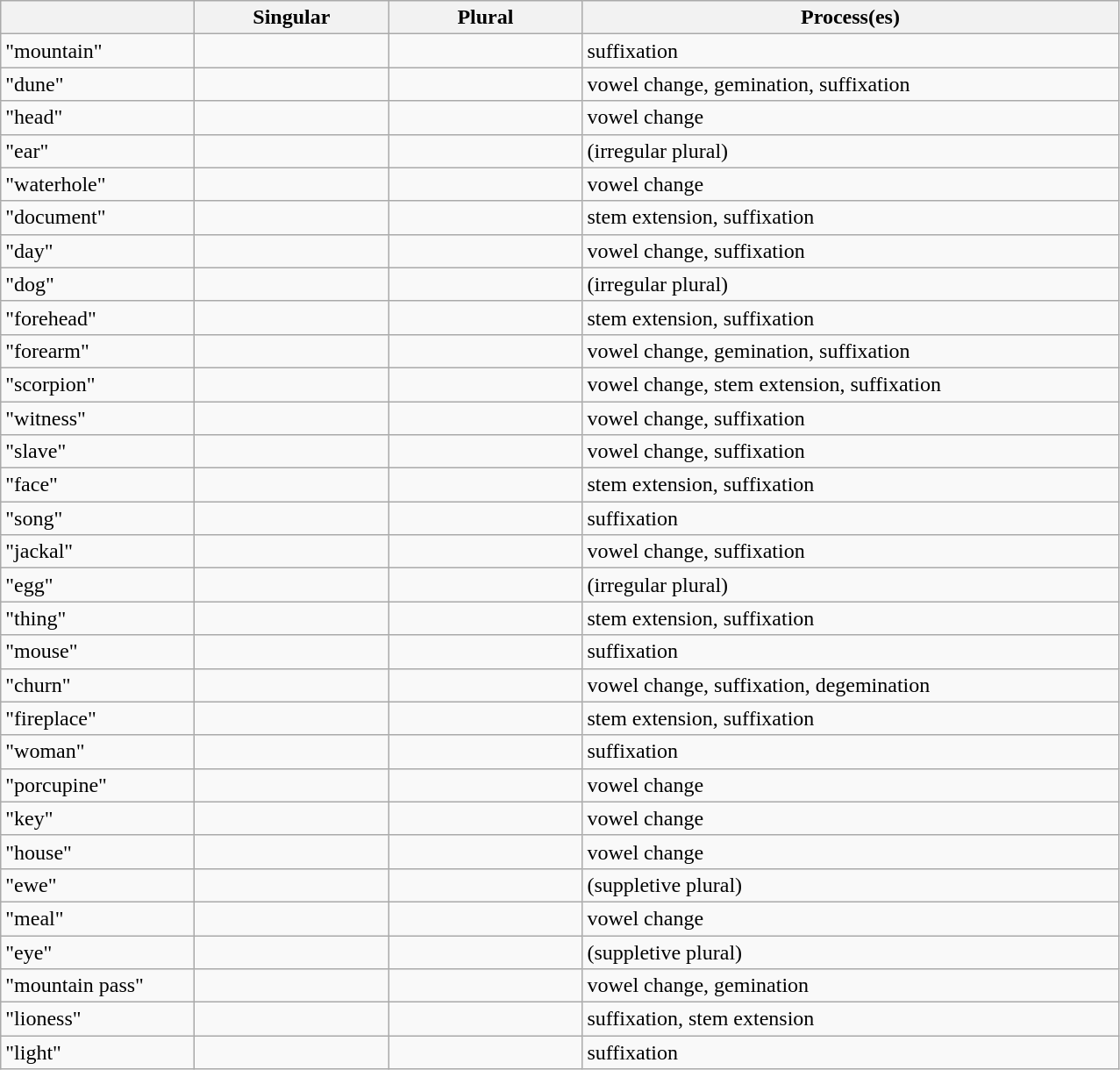<table class="wikitable" border="1">
<tr>
<th width="140"></th>
<th width="140">Singular</th>
<th width="140">Plural</th>
<th width="400">Process(es)</th>
</tr>
<tr>
<td>"mountain"</td>
<td></td>
<td></td>
<td>suffixation</td>
</tr>
<tr>
<td>"dune"</td>
<td></td>
<td></td>
<td>vowel change, gemination, suffixation</td>
</tr>
<tr>
<td>"head"</td>
<td></td>
<td></td>
<td>vowel change</td>
</tr>
<tr>
<td>"ear"</td>
<td></td>
<td></td>
<td>(irregular plural)</td>
</tr>
<tr>
<td>"waterhole"</td>
<td></td>
<td></td>
<td>vowel change</td>
</tr>
<tr>
<td>"document"</td>
<td></td>
<td></td>
<td>stem extension, suffixation</td>
</tr>
<tr>
<td>"day"</td>
<td></td>
<td></td>
<td>vowel change, suffixation</td>
</tr>
<tr>
<td>"dog"</td>
<td></td>
<td></td>
<td>(irregular plural)</td>
</tr>
<tr>
<td>"forehead"</td>
<td></td>
<td></td>
<td>stem extension, suffixation</td>
</tr>
<tr>
<td>"forearm"</td>
<td></td>
<td></td>
<td>vowel change, gemination, suffixation</td>
</tr>
<tr>
<td>"scorpion"</td>
<td></td>
<td></td>
<td>vowel change, stem extension, suffixation</td>
</tr>
<tr>
<td>"witness"</td>
<td></td>
<td></td>
<td>vowel change, suffixation</td>
</tr>
<tr>
<td>"slave"</td>
<td></td>
<td></td>
<td>vowel change, suffixation</td>
</tr>
<tr>
<td>"face"</td>
<td></td>
<td></td>
<td>stem extension, suffixation</td>
</tr>
<tr>
<td>"song"</td>
<td></td>
<td></td>
<td>suffixation</td>
</tr>
<tr>
<td>"jackal"</td>
<td></td>
<td></td>
<td>vowel change, suffixation</td>
</tr>
<tr>
<td>"egg"</td>
<td></td>
<td></td>
<td>(irregular plural)</td>
</tr>
<tr>
<td>"thing"</td>
<td></td>
<td></td>
<td>stem extension, suffixation</td>
</tr>
<tr>
<td>"mouse"</td>
<td></td>
<td></td>
<td>suffixation</td>
</tr>
<tr>
<td>"churn"</td>
<td></td>
<td></td>
<td>vowel change, suffixation, degemination</td>
</tr>
<tr>
<td>"fireplace"</td>
<td></td>
<td></td>
<td>stem extension, suffixation</td>
</tr>
<tr>
<td>"woman"</td>
<td></td>
<td></td>
<td>suffixation</td>
</tr>
<tr>
<td>"porcupine"</td>
<td></td>
<td></td>
<td>vowel change</td>
</tr>
<tr>
<td>"key"</td>
<td></td>
<td></td>
<td>vowel change</td>
</tr>
<tr>
<td>"house"</td>
<td></td>
<td></td>
<td>vowel change</td>
</tr>
<tr>
<td>"ewe"</td>
<td></td>
<td></td>
<td>(suppletive plural)</td>
</tr>
<tr>
<td>"meal"</td>
<td></td>
<td></td>
<td>vowel change</td>
</tr>
<tr>
<td>"eye"</td>
<td></td>
<td></td>
<td>(suppletive plural)</td>
</tr>
<tr>
<td>"mountain pass"</td>
<td></td>
<td></td>
<td>vowel change, gemination</td>
</tr>
<tr>
<td>"lioness"</td>
<td></td>
<td></td>
<td>suffixation, stem extension</td>
</tr>
<tr>
<td>"light"</td>
<td></td>
<td></td>
<td>suffixation</td>
</tr>
</table>
